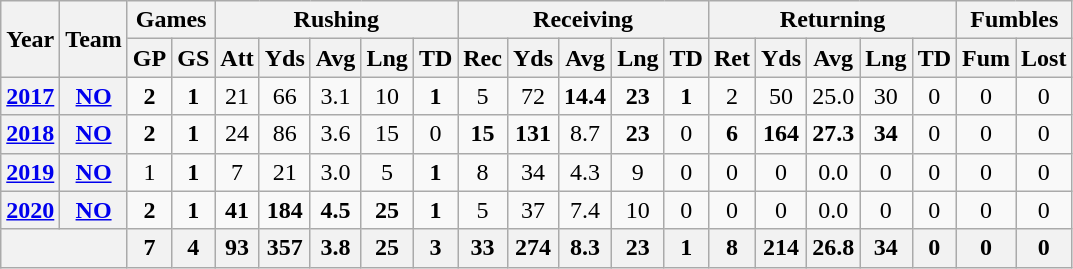<table class="wikitable" style="text-align:center;">
<tr>
<th rowspan="2">Year</th>
<th rowspan="2">Team</th>
<th colspan="2">Games</th>
<th colspan="5">Rushing</th>
<th colspan="5">Receiving</th>
<th colspan="5">Returning</th>
<th colspan="2">Fumbles</th>
</tr>
<tr>
<th>GP</th>
<th>GS</th>
<th>Att</th>
<th>Yds</th>
<th>Avg</th>
<th>Lng</th>
<th>TD</th>
<th>Rec</th>
<th>Yds</th>
<th>Avg</th>
<th>Lng</th>
<th>TD</th>
<th>Ret</th>
<th>Yds</th>
<th>Avg</th>
<th>Lng</th>
<th>TD</th>
<th>Fum</th>
<th>Lost</th>
</tr>
<tr>
<th><a href='#'>2017</a></th>
<th><a href='#'>NO</a></th>
<td><strong>2</strong></td>
<td><strong>1</strong></td>
<td>21</td>
<td>66</td>
<td>3.1</td>
<td>10</td>
<td><strong>1</strong></td>
<td>5</td>
<td>72</td>
<td><strong>14.4</strong></td>
<td><strong>23</strong></td>
<td><strong>1</strong></td>
<td>2</td>
<td>50</td>
<td>25.0</td>
<td>30</td>
<td>0</td>
<td>0</td>
<td>0</td>
</tr>
<tr>
<th><a href='#'>2018</a></th>
<th><a href='#'>NO</a></th>
<td><strong>2</strong></td>
<td><strong>1</strong></td>
<td>24</td>
<td>86</td>
<td>3.6</td>
<td>15</td>
<td>0</td>
<td><strong>15</strong></td>
<td><strong>131</strong></td>
<td>8.7</td>
<td><strong>23</strong></td>
<td>0</td>
<td><strong>6</strong></td>
<td><strong>164</strong></td>
<td><strong>27.3</strong></td>
<td><strong>34</strong></td>
<td>0</td>
<td>0</td>
<td>0</td>
</tr>
<tr>
<th><a href='#'>2019</a></th>
<th><a href='#'>NO</a></th>
<td>1</td>
<td><strong>1</strong></td>
<td>7</td>
<td>21</td>
<td>3.0</td>
<td>5</td>
<td><strong>1</strong></td>
<td>8</td>
<td>34</td>
<td>4.3</td>
<td>9</td>
<td>0</td>
<td>0</td>
<td>0</td>
<td>0.0</td>
<td>0</td>
<td>0</td>
<td>0</td>
<td>0</td>
</tr>
<tr>
<th><a href='#'>2020</a></th>
<th><a href='#'>NO</a></th>
<td><strong>2</strong></td>
<td><strong>1</strong></td>
<td><strong>41</strong></td>
<td><strong>184</strong></td>
<td><strong>4.5</strong></td>
<td><strong>25</strong></td>
<td><strong>1</strong></td>
<td>5</td>
<td>37</td>
<td>7.4</td>
<td>10</td>
<td>0</td>
<td>0</td>
<td>0</td>
<td>0.0</td>
<td>0</td>
<td>0</td>
<td>0</td>
<td>0</td>
</tr>
<tr>
<th colspan="2"></th>
<th>7</th>
<th>4</th>
<th>93</th>
<th>357</th>
<th>3.8</th>
<th>25</th>
<th>3</th>
<th>33</th>
<th>274</th>
<th>8.3</th>
<th>23</th>
<th>1</th>
<th>8</th>
<th>214</th>
<th>26.8</th>
<th>34</th>
<th>0</th>
<th>0</th>
<th>0</th>
</tr>
</table>
